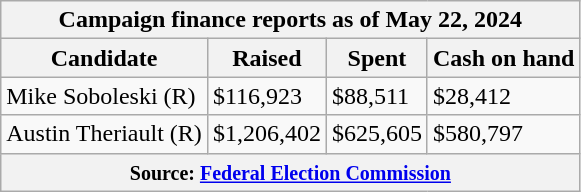<table class="wikitable sortable">
<tr>
<th colspan=4>Campaign finance reports as of May 22, 2024</th>
</tr>
<tr style="text-align:center;">
<th>Candidate</th>
<th>Raised</th>
<th>Spent</th>
<th>Cash on hand</th>
</tr>
<tr>
<td>Mike Soboleski (R)</td>
<td>$116,923</td>
<td>$88,511</td>
<td>$28,412</td>
</tr>
<tr>
<td>Austin Theriault (R)</td>
<td>$1,206,402</td>
<td>$625,605</td>
<td>$580,797</td>
</tr>
<tr>
<th colspan="4"><small>Source: <a href='#'>Federal Election Commission</a></small></th>
</tr>
</table>
